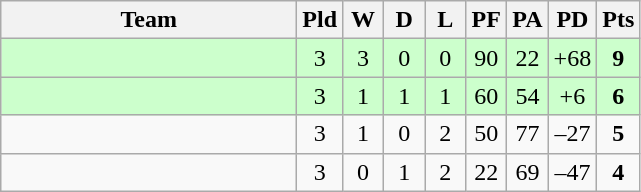<table class="wikitable" style="text-align:center;">
<tr>
<th width="190">Team</th>
<th width="20" abbr="Played">Pld</th>
<th width="20" abbr="Won">W</th>
<th width="20" abbr="Drawn">D</th>
<th width="20" abbr="Lost">L</th>
<th width="20" abbr="Points for">PF</th>
<th width="20" abbr="Points against">PA</th>
<th width="25" abbr="Points difference">PD</th>
<th width="20" abbr="Points">Pts</th>
</tr>
<tr style="background:#ccffcc">
<td align="left"></td>
<td>3</td>
<td>3</td>
<td>0</td>
<td>0</td>
<td>90</td>
<td>22</td>
<td>+68</td>
<td><strong>9</strong></td>
</tr>
<tr style="background:#ccffcc">
<td align="left"></td>
<td>3</td>
<td>1</td>
<td>1</td>
<td>1</td>
<td>60</td>
<td>54</td>
<td>+6</td>
<td><strong>6</strong></td>
</tr>
<tr>
<td align="left"></td>
<td>3</td>
<td>1</td>
<td>0</td>
<td>2</td>
<td>50</td>
<td>77</td>
<td>–27</td>
<td><strong>5</strong></td>
</tr>
<tr>
<td align="left"></td>
<td>3</td>
<td>0</td>
<td>1</td>
<td>2</td>
<td>22</td>
<td>69</td>
<td>–47</td>
<td><strong>4</strong></td>
</tr>
</table>
